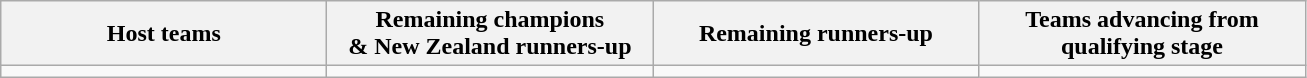<table class="wikitable">
<tr>
<th width=210>Host teams</th>
<th width=210>Remaining champions<br>& New Zealand runners-up</th>
<th width=210>Remaining runners-up</th>
<th width=210>Teams advancing from<br>qualifying stage</th>
</tr>
<tr style="vertical-align:top">
<td></td>
<td></td>
<td></td>
<td></td>
</tr>
</table>
